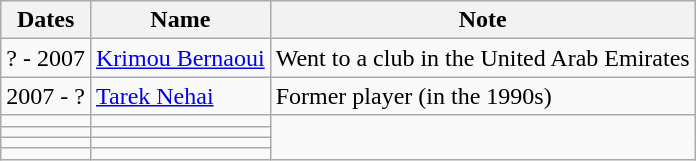<table class="wikitable">
<tr>
<th>Dates</th>
<th>Name</th>
<th>Note</th>
</tr>
<tr>
<td>? - 2007</td>
<td> <a href='#'>Krimou Bernaoui</a></td>
<td>Went to a club in the United Arab Emirates</td>
</tr>
<tr>
<td>2007 - ?</td>
<td> <a href='#'>Tarek Nehai</a></td>
<td>Former player (in the 1990s)</td>
</tr>
<tr>
<td></td>
<td></td>
</tr>
<tr>
<td></td>
<td></td>
</tr>
<tr>
<td></td>
<td></td>
</tr>
<tr>
<td></td>
<td></td>
</tr>
</table>
